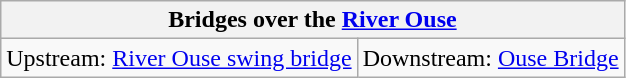<table class="wikitable">
<tr>
<th colspan=2>Bridges over the <a href='#'>River Ouse</a></th>
</tr>
<tr>
<td>Upstream: <a href='#'>River Ouse swing bridge</a></td>
<td>Downstream: <a href='#'>Ouse Bridge</a></td>
</tr>
</table>
